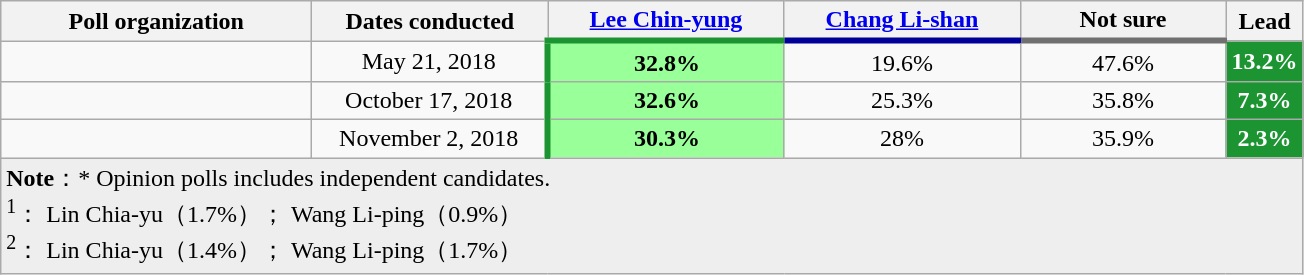<table class="wikitable collapsible autocollapse" style="text-align:center">
<tr style="background-color:# E9E9E9">
<th style="width:200px;">Poll organization</th>
<th style="width:150px;">Dates conducted</th>
<th style="width:150px; border-bottom:4px solid #1B9431;"> <a href='#'>Lee Chin-yung</a></th>
<th style="width:150px; border-bottom:4px solid #000099;"> <a href='#'>Chang Li-shan</a></th>
<th style="width:130px; border-bottom:4px solid #707070;"> Not sure</th>
<th style="width:40px;">Lead</th>
</tr>
<tr>
<td></td>
<td>May 21, 2018</td>
<td style="background-color:#99FF99; border-left:4px solid #1B9431;"><strong>32.8%</strong></td>
<td>19.6%</td>
<td>47.6%</td>
<td style="background:#1B9431; color:white"><strong>13.2%</strong></td>
</tr>
<tr>
<td></td>
<td>October 17, 2018</td>
<td style="background-color:#99FF99; border-left:4px solid #1B9431;"><strong>32.6%</strong></td>
<td>25.3%</td>
<td>35.8%</td>
<td style="background:#1B9431; color:white"><strong>7.3%</strong></td>
</tr>
<tr>
<td></td>
<td>November 2, 2018</td>
<td style="background-color:#99FF99; border-left:4px solid #1B9431;"><strong>30.3%</strong></td>
<td>28%</td>
<td>35.9%</td>
<td style="background:#1B9431; color:white"><strong>2.3%</strong></td>
</tr>
<tr>
<td colspan="7" style="background-color:#EEEEEE;" align=left><div><strong>Note</strong>：* Opinion polls includes independent candidates.<br><sup>1</sup>： Lin Chia-yu（1.7%）； Wang Li-ping（0.9%）<br>
<sup>2</sup>： Lin Chia-yu（1.4%）； Wang Li-ping（1.7%）<br>
</div></td>
</tr>
</table>
